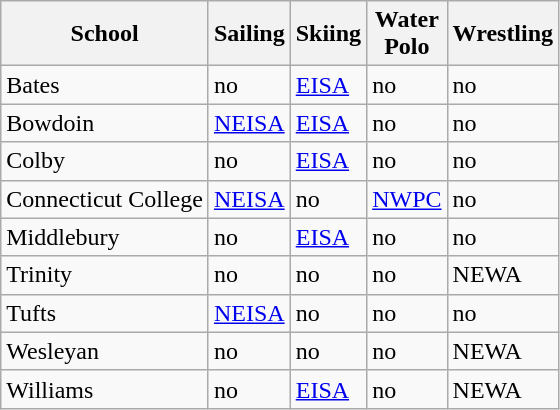<table class="wikitable">
<tr>
<th scope="col">School</th>
<th scope="col">Sailing</th>
<th scope="col">Skiing</th>
<th scope="col">Water<br>Polo</th>
<th scope="col">Wrestling</th>
</tr>
<tr>
<td>Bates</td>
<td>no</td>
<td><a href='#'>EISA</a></td>
<td>no</td>
<td>no</td>
</tr>
<tr>
<td>Bowdoin</td>
<td><a href='#'>NEISA</a></td>
<td><a href='#'>EISA</a></td>
<td>no</td>
<td>no</td>
</tr>
<tr>
<td>Colby</td>
<td>no</td>
<td><a href='#'>EISA</a></td>
<td>no</td>
<td>no</td>
</tr>
<tr>
<td>Connecticut College</td>
<td><a href='#'>NEISA</a></td>
<td>no</td>
<td><a href='#'>NWPC</a></td>
<td>no</td>
</tr>
<tr>
<td>Middlebury</td>
<td>no</td>
<td><a href='#'>EISA</a></td>
<td>no</td>
<td>no</td>
</tr>
<tr>
<td>Trinity</td>
<td>no</td>
<td>no</td>
<td>no</td>
<td>NEWA</td>
</tr>
<tr>
<td>Tufts</td>
<td><a href='#'>NEISA</a></td>
<td>no</td>
<td>no</td>
<td>no</td>
</tr>
<tr>
<td>Wesleyan</td>
<td>no</td>
<td>no</td>
<td>no</td>
<td>NEWA</td>
</tr>
<tr>
<td>Williams</td>
<td>no</td>
<td><a href='#'>EISA</a></td>
<td>no</td>
<td>NEWA</td>
</tr>
</table>
